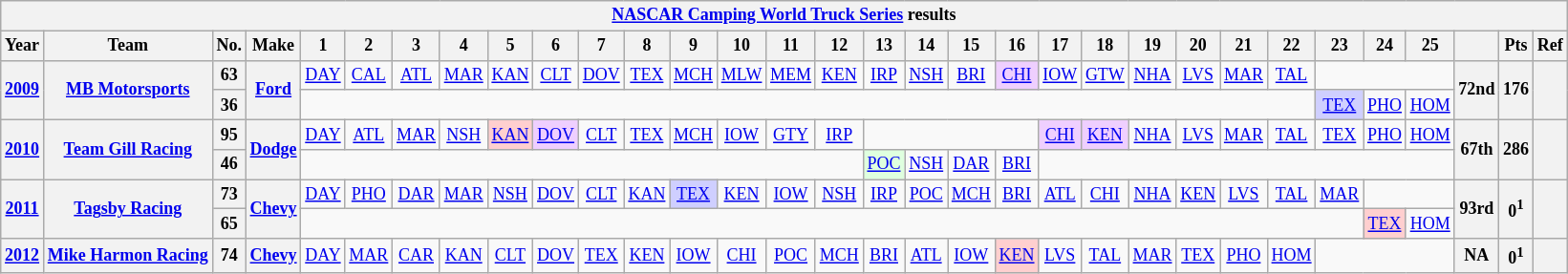<table class="wikitable" style="text-align:center; font-size:75%">
<tr>
<th colspan=32><a href='#'>NASCAR Camping World Truck Series</a> results</th>
</tr>
<tr>
<th>Year</th>
<th>Team</th>
<th>No.</th>
<th>Make</th>
<th>1</th>
<th>2</th>
<th>3</th>
<th>4</th>
<th>5</th>
<th>6</th>
<th>7</th>
<th>8</th>
<th>9</th>
<th>10</th>
<th>11</th>
<th>12</th>
<th>13</th>
<th>14</th>
<th>15</th>
<th>16</th>
<th>17</th>
<th>18</th>
<th>19</th>
<th>20</th>
<th>21</th>
<th>22</th>
<th>23</th>
<th>24</th>
<th>25</th>
<th></th>
<th>Pts</th>
<th>Ref</th>
</tr>
<tr>
<th rowspan=2><a href='#'>2009</a></th>
<th rowspan=2><a href='#'>MB Motorsports</a></th>
<th>63</th>
<th rowspan=2><a href='#'>Ford</a></th>
<td><a href='#'>DAY</a></td>
<td><a href='#'>CAL</a></td>
<td><a href='#'>ATL</a></td>
<td><a href='#'>MAR</a></td>
<td><a href='#'>KAN</a></td>
<td><a href='#'>CLT</a></td>
<td><a href='#'>DOV</a></td>
<td><a href='#'>TEX</a></td>
<td><a href='#'>MCH</a></td>
<td><a href='#'>MLW</a></td>
<td><a href='#'>MEM</a></td>
<td><a href='#'>KEN</a></td>
<td><a href='#'>IRP</a></td>
<td><a href='#'>NSH</a></td>
<td><a href='#'>BRI</a></td>
<td style="background:#EFCFFF;"><a href='#'>CHI</a><br></td>
<td><a href='#'>IOW</a></td>
<td><a href='#'>GTW</a></td>
<td><a href='#'>NHA</a></td>
<td><a href='#'>LVS</a></td>
<td><a href='#'>MAR</a></td>
<td><a href='#'>TAL</a></td>
<td colspan=3></td>
<th rowspan=2>72nd</th>
<th rowspan=2>176</th>
<th rowspan=2></th>
</tr>
<tr>
<th>36</th>
<td colspan=22></td>
<td style="background:#CFCFFF;"><a href='#'>TEX</a><br></td>
<td><a href='#'>PHO</a></td>
<td><a href='#'>HOM</a></td>
</tr>
<tr>
<th rowspan=2><a href='#'>2010</a></th>
<th rowspan=2><a href='#'>Team Gill Racing</a></th>
<th>95</th>
<th rowspan=2><a href='#'>Dodge</a></th>
<td><a href='#'>DAY</a></td>
<td><a href='#'>ATL</a></td>
<td><a href='#'>MAR</a></td>
<td><a href='#'>NSH</a></td>
<td style="background:#FFCFCF;"><a href='#'>KAN</a><br></td>
<td style="background:#EFCFFF;"><a href='#'>DOV</a><br></td>
<td><a href='#'>CLT</a></td>
<td><a href='#'>TEX</a></td>
<td><a href='#'>MCH</a></td>
<td><a href='#'>IOW</a></td>
<td><a href='#'>GTY</a></td>
<td><a href='#'>IRP</a></td>
<td colspan=4></td>
<td style="background:#EFCFFF;"><a href='#'>CHI</a><br></td>
<td style="background:#EFCFFF;"><a href='#'>KEN</a><br></td>
<td><a href='#'>NHA</a></td>
<td><a href='#'>LVS</a></td>
<td><a href='#'>MAR</a></td>
<td><a href='#'>TAL</a></td>
<td><a href='#'>TEX</a></td>
<td><a href='#'>PHO</a></td>
<td><a href='#'>HOM</a></td>
<th rowspan=2>67th</th>
<th rowspan=2>286</th>
<th rowspan=2></th>
</tr>
<tr>
<th>46</th>
<td colspan=12></td>
<td style="background:#DFFFDF;"><a href='#'>POC</a><br></td>
<td><a href='#'>NSH</a></td>
<td><a href='#'>DAR</a></td>
<td><a href='#'>BRI</a></td>
<td colspan=9></td>
</tr>
<tr>
<th rowspan=2><a href='#'>2011</a></th>
<th rowspan=2><a href='#'>Tagsby Racing</a></th>
<th>73</th>
<th rowspan=2><a href='#'>Chevy</a></th>
<td><a href='#'>DAY</a></td>
<td><a href='#'>PHO</a></td>
<td><a href='#'>DAR</a></td>
<td><a href='#'>MAR</a></td>
<td><a href='#'>NSH</a></td>
<td><a href='#'>DOV</a></td>
<td><a href='#'>CLT</a></td>
<td><a href='#'>KAN</a></td>
<td style="background:#CFCFFF;"><a href='#'>TEX</a><br></td>
<td><a href='#'>KEN</a></td>
<td><a href='#'>IOW</a></td>
<td><a href='#'>NSH</a></td>
<td><a href='#'>IRP</a></td>
<td><a href='#'>POC</a></td>
<td><a href='#'>MCH</a></td>
<td><a href='#'>BRI</a></td>
<td><a href='#'>ATL</a></td>
<td><a href='#'>CHI</a></td>
<td><a href='#'>NHA</a></td>
<td><a href='#'>KEN</a></td>
<td><a href='#'>LVS</a></td>
<td><a href='#'>TAL</a></td>
<td><a href='#'>MAR</a></td>
<td colspan=2></td>
<th rowspan=2>93rd</th>
<th rowspan=2>0<sup>1</sup></th>
<th rowspan=2></th>
</tr>
<tr>
<th>65</th>
<td colspan=23></td>
<td style="background:#FFCFCF;"><a href='#'>TEX</a><br></td>
<td><a href='#'>HOM</a></td>
</tr>
<tr>
<th><a href='#'>2012</a></th>
<th><a href='#'>Mike Harmon Racing</a></th>
<th>74</th>
<th><a href='#'>Chevy</a></th>
<td><a href='#'>DAY</a></td>
<td><a href='#'>MAR</a></td>
<td><a href='#'>CAR</a></td>
<td><a href='#'>KAN</a></td>
<td><a href='#'>CLT</a></td>
<td><a href='#'>DOV</a></td>
<td><a href='#'>TEX</a></td>
<td><a href='#'>KEN</a></td>
<td><a href='#'>IOW</a></td>
<td><a href='#'>CHI</a></td>
<td><a href='#'>POC</a></td>
<td><a href='#'>MCH</a></td>
<td><a href='#'>BRI</a></td>
<td><a href='#'>ATL</a></td>
<td><a href='#'>IOW</a></td>
<td style="background:#FFCFCF;"><a href='#'>KEN</a><br></td>
<td><a href='#'>LVS</a></td>
<td><a href='#'>TAL</a></td>
<td><a href='#'>MAR</a></td>
<td><a href='#'>TEX</a></td>
<td><a href='#'>PHO</a></td>
<td><a href='#'>HOM</a></td>
<td colspan=3></td>
<th>NA</th>
<th>0<sup>1</sup></th>
<th></th>
</tr>
</table>
